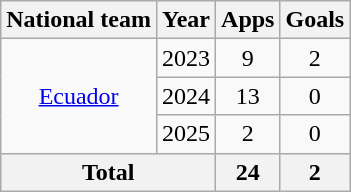<table class="wikitable" style="text-align:center">
<tr>
<th>National team</th>
<th>Year</th>
<th>Apps</th>
<th>Goals</th>
</tr>
<tr>
<td rowspan="3"><a href='#'>Ecuador</a></td>
<td>2023</td>
<td>9</td>
<td>2</td>
</tr>
<tr>
<td>2024</td>
<td>13</td>
<td>0</td>
</tr>
<tr>
<td>2025</td>
<td>2</td>
<td>0</td>
</tr>
<tr>
<th colspan="2">Total</th>
<th>24</th>
<th>2</th>
</tr>
</table>
